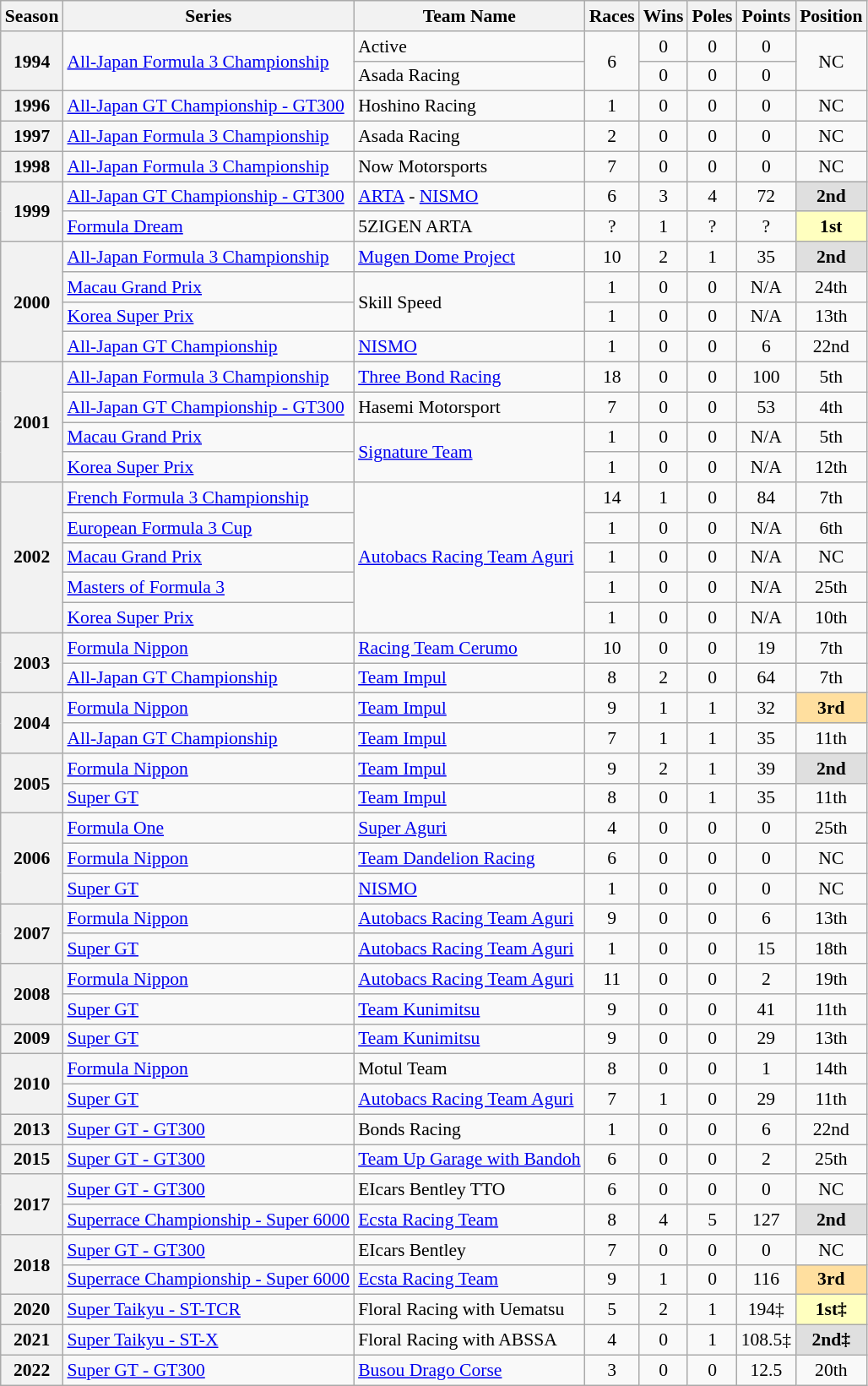<table class="wikitable" style="font-size: 90%; text-align:center">
<tr>
<th>Season</th>
<th>Series</th>
<th>Team Name</th>
<th>Races</th>
<th>Wins</th>
<th>Poles</th>
<th>Points</th>
<th>Position</th>
</tr>
<tr>
<th rowspan=2>1994</th>
<td align=left rowspan=2><a href='#'>All-Japan Formula 3 Championship</a></td>
<td align=left>Active</td>
<td rowspan=2>6</td>
<td>0</td>
<td>0</td>
<td>0</td>
<td rowspan=2>NC</td>
</tr>
<tr>
<td align=left>Asada Racing</td>
<td>0</td>
<td>0</td>
<td>0</td>
</tr>
<tr>
<th>1996</th>
<td align=left><a href='#'>All-Japan GT Championship - GT300</a></td>
<td align=left>Hoshino Racing</td>
<td>1</td>
<td>0</td>
<td>0</td>
<td>0</td>
<td>NC</td>
</tr>
<tr>
<th>1997</th>
<td align=left><a href='#'>All-Japan Formula 3 Championship</a></td>
<td align=left>Asada Racing</td>
<td>2</td>
<td>0</td>
<td>0</td>
<td>0</td>
<td>NC</td>
</tr>
<tr>
<th>1998</th>
<td align=left><a href='#'>All-Japan Formula 3 Championship</a></td>
<td align=left>Now Motorsports</td>
<td>7</td>
<td>0</td>
<td>0</td>
<td>0</td>
<td>NC</td>
</tr>
<tr>
<th rowspan="2">1999</th>
<td align="left"><a href='#'>All-Japan GT Championship - GT300</a></td>
<td align="left"><a href='#'>ARTA</a> - <a href='#'>NISMO</a></td>
<td>6</td>
<td>3</td>
<td>4</td>
<td>72</td>
<td style="background:#DFDFDF;"><strong>2nd</strong></td>
</tr>
<tr>
<td align="left"><a href='#'>Formula Dream</a></td>
<td align="left">5ZIGEN ARTA</td>
<td>?</td>
<td>1</td>
<td>?</td>
<td>?</td>
<td style="background:#FFFFBF;"><strong>1st</strong></td>
</tr>
<tr>
<th rowspan="4">2000</th>
<td align="left"><a href='#'>All-Japan Formula 3 Championship</a></td>
<td align="left"><a href='#'>Mugen Dome Project</a></td>
<td>10</td>
<td>2</td>
<td>1</td>
<td>35</td>
<td style="background:#DFDFDF;"><strong>2nd</strong></td>
</tr>
<tr>
<td align=left><a href='#'>Macau Grand Prix</a></td>
<td align=left rowspan=2>Skill Speed</td>
<td>1</td>
<td>0</td>
<td>0</td>
<td>N/A</td>
<td>24th</td>
</tr>
<tr>
<td align=left><a href='#'>Korea Super Prix</a></td>
<td>1</td>
<td>0</td>
<td>0</td>
<td>N/A</td>
<td>13th</td>
</tr>
<tr>
<td align=left><a href='#'>All-Japan GT Championship</a></td>
<td align=left><a href='#'>NISMO</a></td>
<td>1</td>
<td>0</td>
<td>0</td>
<td>6</td>
<td>22nd</td>
</tr>
<tr>
<th rowspan="4">2001</th>
<td align="left"><a href='#'>All-Japan Formula 3 Championship</a></td>
<td align="left"><a href='#'>Three Bond Racing</a></td>
<td>18</td>
<td>0</td>
<td>0</td>
<td>100</td>
<td>5th</td>
</tr>
<tr>
<td align=left><a href='#'>All-Japan GT Championship - GT300</a></td>
<td align=left>Hasemi Motorsport</td>
<td>7</td>
<td>0</td>
<td>0</td>
<td>53</td>
<td>4th</td>
</tr>
<tr>
<td align=left><a href='#'>Macau Grand Prix</a></td>
<td align=left rowspan=2><a href='#'>Signature Team</a></td>
<td>1</td>
<td>0</td>
<td>0</td>
<td>N/A</td>
<td>5th</td>
</tr>
<tr>
<td align=left><a href='#'>Korea Super Prix</a></td>
<td>1</td>
<td>0</td>
<td>0</td>
<td>N/A</td>
<td>12th</td>
</tr>
<tr>
<th rowspan=5>2002</th>
<td align=left><a href='#'>French Formula 3 Championship</a></td>
<td align=left rowspan=5><a href='#'>Autobacs Racing Team Aguri</a></td>
<td>14</td>
<td>1</td>
<td>0</td>
<td>84</td>
<td>7th</td>
</tr>
<tr>
<td align=left><a href='#'>European Formula 3 Cup</a></td>
<td>1</td>
<td>0</td>
<td>0</td>
<td>N/A</td>
<td>6th</td>
</tr>
<tr>
<td align=left><a href='#'>Macau Grand Prix</a></td>
<td>1</td>
<td>0</td>
<td>0</td>
<td>N/A</td>
<td>NC</td>
</tr>
<tr>
<td align=left><a href='#'>Masters of Formula 3</a></td>
<td>1</td>
<td>0</td>
<td>0</td>
<td>N/A</td>
<td>25th</td>
</tr>
<tr>
<td align=left><a href='#'>Korea Super Prix</a></td>
<td>1</td>
<td>0</td>
<td>0</td>
<td>N/A</td>
<td>10th</td>
</tr>
<tr>
<th rowspan=2>2003</th>
<td align=left><a href='#'>Formula Nippon</a></td>
<td align=left><a href='#'>Racing Team Cerumo</a></td>
<td>10</td>
<td>0</td>
<td>0</td>
<td>19</td>
<td>7th</td>
</tr>
<tr>
<td align=left><a href='#'>All-Japan GT Championship</a></td>
<td align=left><a href='#'>Team Impul</a></td>
<td>8</td>
<td>2</td>
<td>0</td>
<td>64</td>
<td>7th</td>
</tr>
<tr>
<th rowspan="2">2004</th>
<td align=left><a href='#'>Formula Nippon</a></td>
<td align=left><a href='#'>Team Impul</a></td>
<td>9</td>
<td>1</td>
<td>1</td>
<td>32</td>
<td style="background:#FFDF9F;"><strong>3rd</strong></td>
</tr>
<tr>
<td align=left><a href='#'>All-Japan GT Championship</a></td>
<td align=left><a href='#'>Team Impul</a></td>
<td>7</td>
<td>1</td>
<td>1</td>
<td>35</td>
<td>11th</td>
</tr>
<tr>
<th rowspan=2>2005</th>
<td align=left><a href='#'>Formula Nippon</a></td>
<td align=left><a href='#'>Team Impul</a></td>
<td>9</td>
<td>2</td>
<td>1</td>
<td>39</td>
<td style="background:#DFDFDF;"><strong>2nd</strong></td>
</tr>
<tr>
<td align=left><a href='#'>Super GT</a></td>
<td align=left><a href='#'>Team Impul</a></td>
<td>8</td>
<td>0</td>
<td>1</td>
<td>35</td>
<td>11th</td>
</tr>
<tr>
<th rowspan=3>2006</th>
<td align=left><a href='#'>Formula One</a></td>
<td align=left><a href='#'>Super Aguri</a></td>
<td>4</td>
<td>0</td>
<td>0</td>
<td>0</td>
<td>25th</td>
</tr>
<tr>
<td align=left><a href='#'>Formula Nippon</a></td>
<td align=left><a href='#'>Team Dandelion Racing</a></td>
<td>6</td>
<td>0</td>
<td>0</td>
<td>0</td>
<td>NC</td>
</tr>
<tr>
<td align=left><a href='#'>Super GT</a></td>
<td align=left><a href='#'>NISMO</a></td>
<td>1</td>
<td>0</td>
<td>0</td>
<td>0</td>
<td>NC</td>
</tr>
<tr>
<th rowspan=2>2007</th>
<td align=left><a href='#'>Formula Nippon</a></td>
<td align=left><a href='#'>Autobacs Racing Team Aguri</a></td>
<td>9</td>
<td>0</td>
<td>0</td>
<td>6</td>
<td>13th</td>
</tr>
<tr>
<td align=left><a href='#'>Super GT</a></td>
<td align=left><a href='#'>Autobacs Racing Team Aguri</a></td>
<td>1</td>
<td>0</td>
<td>0</td>
<td>15</td>
<td>18th</td>
</tr>
<tr>
<th rowspan=2>2008</th>
<td align=left><a href='#'>Formula Nippon</a></td>
<td align=left><a href='#'>Autobacs Racing Team Aguri</a></td>
<td>11</td>
<td>0</td>
<td>0</td>
<td>2</td>
<td>19th</td>
</tr>
<tr>
<td align=left><a href='#'>Super GT</a></td>
<td align=left><a href='#'>Team Kunimitsu</a></td>
<td>9</td>
<td>0</td>
<td>0</td>
<td>41</td>
<td>11th</td>
</tr>
<tr>
<th>2009</th>
<td align=left><a href='#'>Super GT</a></td>
<td align=left><a href='#'>Team Kunimitsu</a></td>
<td>9</td>
<td>0</td>
<td>0</td>
<td>29</td>
<td>13th</td>
</tr>
<tr>
<th rowspan=2>2010</th>
<td align=left><a href='#'>Formula Nippon</a></td>
<td align=left>Motul Team</td>
<td>8</td>
<td>0</td>
<td>0</td>
<td>1</td>
<td>14th</td>
</tr>
<tr>
<td align=left><a href='#'>Super GT</a></td>
<td align=left><a href='#'>Autobacs Racing Team Aguri</a></td>
<td>7</td>
<td>1</td>
<td>0</td>
<td>29</td>
<td>11th</td>
</tr>
<tr>
<th>2013</th>
<td align=left><a href='#'>Super GT - GT300</a></td>
<td align=left>Bonds Racing</td>
<td>1</td>
<td>0</td>
<td>0</td>
<td>6</td>
<td>22nd</td>
</tr>
<tr>
<th>2015</th>
<td align=left><a href='#'>Super GT - GT300</a></td>
<td align=left><a href='#'>Team Up Garage with Bandoh</a></td>
<td>6</td>
<td>0</td>
<td>0</td>
<td>2</td>
<td>25th</td>
</tr>
<tr>
<th rowspan="2">2017</th>
<td align=left><a href='#'>Super GT - GT300</a></td>
<td align=left>EIcars Bentley TTO</td>
<td>6</td>
<td>0</td>
<td>0</td>
<td>0</td>
<td>NC</td>
</tr>
<tr>
<td align=left><a href='#'>Superrace Championship - Super 6000</a></td>
<td align=left><a href='#'>Ecsta Racing Team</a></td>
<td>8</td>
<td>4</td>
<td>5</td>
<td>127</td>
<td style="background:#DFDFDF;"><strong>2nd</strong></td>
</tr>
<tr>
<th rowspan="2">2018</th>
<td align=left><a href='#'>Super GT - GT300</a></td>
<td align=left>EIcars Bentley</td>
<td>7</td>
<td>0</td>
<td>0</td>
<td>0</td>
<td>NC</td>
</tr>
<tr>
<td align=left><a href='#'>Superrace Championship - Super 6000</a></td>
<td align=left><a href='#'>Ecsta Racing Team</a></td>
<td>9</td>
<td>1</td>
<td>0</td>
<td>116</td>
<td style="background:#FFDF9F;"><strong>3rd</strong></td>
</tr>
<tr>
<th>2020</th>
<td align=left><a href='#'>Super Taikyu - ST-TCR</a></td>
<td align=left>Floral Racing with Uematsu</td>
<td>5</td>
<td>2</td>
<td>1</td>
<td>194‡</td>
<td style="background:#FFFFBF;"><strong>1st‡</strong></td>
</tr>
<tr>
<th>2021</th>
<td align=left><a href='#'>Super Taikyu - ST-X</a></td>
<td align=left>Floral Racing with ABSSA</td>
<td>4</td>
<td>0</td>
<td>1</td>
<td>108.5‡</td>
<td style="background:#DFDFDF;"><strong>2nd‡</strong></td>
</tr>
<tr>
<th>2022</th>
<td align="left"><a href='#'>Super GT - GT300</a></td>
<td align="left"><a href='#'>Busou Drago Corse</a></td>
<td>3</td>
<td>0</td>
<td>0</td>
<td>12.5</td>
<td>20th</td>
</tr>
</table>
